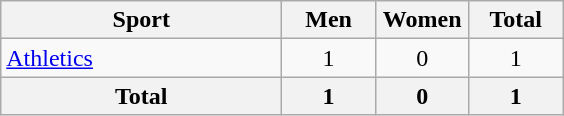<table class="wikitable sortable" style="text-align:center;">
<tr>
<th width="180">Sport</th>
<th width="55">Men</th>
<th width="55">Women</th>
<th width="55">Total</th>
</tr>
<tr>
<td align="left"><a href='#'>Athletics</a></td>
<td>1</td>
<td>0</td>
<td>1</td>
</tr>
<tr>
<th>Total</th>
<th>1</th>
<th>0</th>
<th>1</th>
</tr>
</table>
